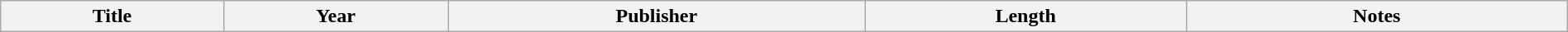<table class="wikitable" style="width:100%; margin:auto;">
<tr>
<th>Title</th>
<th>Year</th>
<th>Publisher</th>
<th>Length</th>
<th width="300">Notes<br></th>
</tr>
</table>
